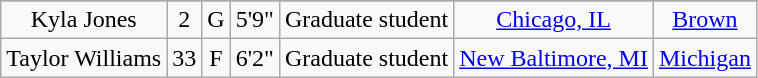<table class="wikitable sortable" style="text-align: center">
<tr align=center>
</tr>
<tr>
<td>Kyla Jones</td>
<td>2</td>
<td>G</td>
<td>5'9"</td>
<td>Graduate student</td>
<td><a href='#'>Chicago, IL</a></td>
<td><a href='#'>Brown</a></td>
</tr>
<tr>
<td>Taylor Williams</td>
<td>33</td>
<td>F</td>
<td>6'2"</td>
<td>Graduate student</td>
<td><a href='#'>New Baltimore, MI</a></td>
<td><a href='#'>Michigan</a></td>
</tr>
</table>
